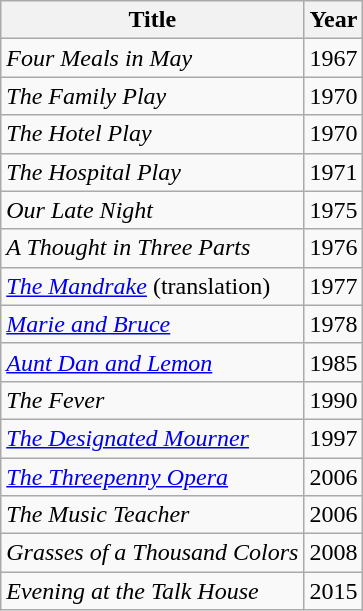<table class="wikitable">
<tr>
<th>Title</th>
<th>Year</th>
</tr>
<tr>
<td><em>Four Meals in May</em></td>
<td>1967</td>
</tr>
<tr>
<td><em>The Family Play</em></td>
<td>1970</td>
</tr>
<tr>
<td><em>The Hotel Play</em></td>
<td>1970</td>
</tr>
<tr>
<td><em>The Hospital Play</em></td>
<td>1971</td>
</tr>
<tr>
<td><em>Our Late Night</em></td>
<td>1975</td>
</tr>
<tr>
<td><em>A Thought in Three Parts</em></td>
<td>1976</td>
</tr>
<tr>
<td><em><a href='#'>The Mandrake</a></em> (translation)</td>
<td>1977</td>
</tr>
<tr>
<td><em><a href='#'>Marie and Bruce</a></em></td>
<td>1978</td>
</tr>
<tr>
<td><em><a href='#'>Aunt Dan and Lemon</a></em></td>
<td>1985</td>
</tr>
<tr>
<td><em>The Fever</em></td>
<td>1990</td>
</tr>
<tr>
<td><em><a href='#'>The Designated Mourner</a></em></td>
<td>1997</td>
</tr>
<tr>
<td><em><a href='#'>The Threepenny Opera</a></em></td>
<td>2006</td>
</tr>
<tr>
<td><em>The Music Teacher</em></td>
<td>2006</td>
</tr>
<tr>
<td><em>Grasses of a Thousand Colors</em></td>
<td>2008</td>
</tr>
<tr>
<td><em>Evening at the Talk House</em></td>
<td>2015</td>
</tr>
</table>
